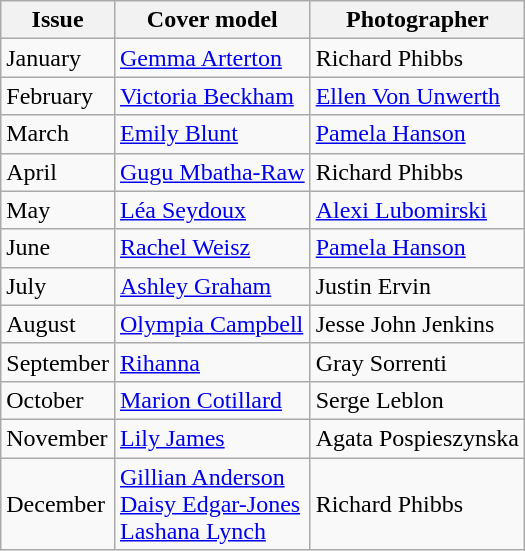<table class="sortable wikitable">
<tr>
<th>Issue</th>
<th>Cover model</th>
<th>Photographer</th>
</tr>
<tr>
<td>January</td>
<td><a href='#'>Gemma Arterton</a></td>
<td>Richard Phibbs</td>
</tr>
<tr>
<td>February</td>
<td><a href='#'>Victoria Beckham</a></td>
<td><a href='#'>Ellen Von Unwerth</a></td>
</tr>
<tr>
<td>March</td>
<td><a href='#'>Emily Blunt</a></td>
<td><a href='#'>Pamela Hanson</a></td>
</tr>
<tr>
<td>April</td>
<td><a href='#'>Gugu Mbatha-Raw</a></td>
<td>Richard Phibbs</td>
</tr>
<tr>
<td>May</td>
<td><a href='#'>Léa Seydoux</a></td>
<td><a href='#'>Alexi Lubomirski</a></td>
</tr>
<tr>
<td>June</td>
<td><a href='#'>Rachel Weisz</a></td>
<td><a href='#'>Pamela Hanson</a></td>
</tr>
<tr>
<td>July</td>
<td><a href='#'>Ashley Graham</a></td>
<td>Justin Ervin</td>
</tr>
<tr>
<td>August</td>
<td><a href='#'>Olympia Campbell</a></td>
<td>Jesse John Jenkins</td>
</tr>
<tr>
<td>September</td>
<td><a href='#'>Rihanna</a></td>
<td>Gray Sorrenti</td>
</tr>
<tr>
<td>October</td>
<td><a href='#'>Marion Cotillard</a></td>
<td>Serge Leblon</td>
</tr>
<tr>
<td>November</td>
<td><a href='#'>Lily James</a></td>
<td>Agata Pospieszynska</td>
</tr>
<tr>
<td>December</td>
<td><a href='#'>Gillian Anderson</a><br><a href='#'>Daisy Edgar-Jones</a><br><a href='#'>Lashana Lynch</a></td>
<td>Richard Phibbs</td>
</tr>
</table>
